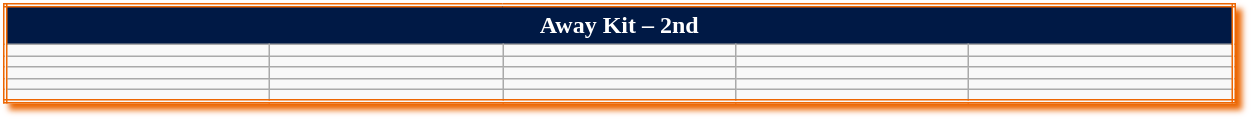<table class="wikitable mw-collapsible mw-collapsed" style="width:65%; border:double #ed6602; box-shadow: 4px 4px 4px #ed6602;">
<tr style="text-align:center; background-color:#001945; color:#FFFFFF; font-weight:bold;">
<td colspan="5">Away Kit – 2nd</td>
</tr>
<tr>
<td></td>
<td></td>
<td></td>
<td></td>
<td></td>
</tr>
<tr>
<td></td>
<td></td>
<td></td>
<td></td>
<td></td>
</tr>
<tr>
<td></td>
<td></td>
<td></td>
<td></td>
<td></td>
</tr>
<tr>
<td></td>
<td></td>
<td></td>
<td></td>
<td></td>
</tr>
<tr>
<td></td>
<td></td>
<td></td>
<td></td>
</tr>
</table>
